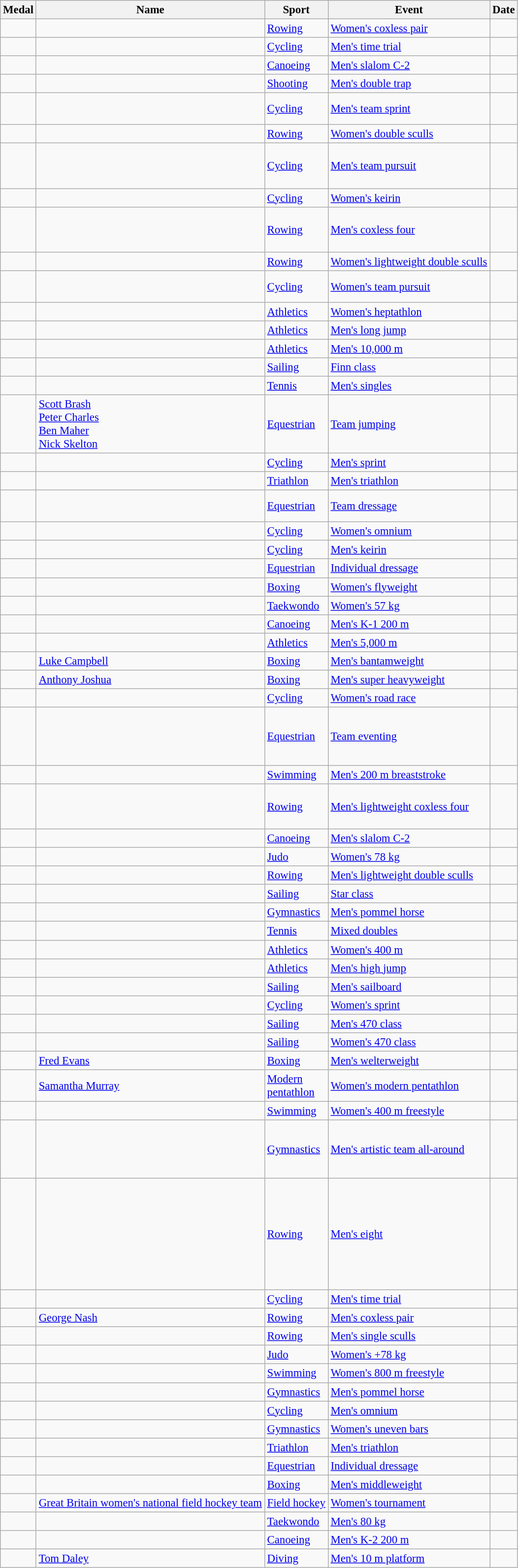<table class="wikitable sortable" style="font-size:95%">
<tr>
<th>Medal</th>
<th>Name</th>
<th>Sport</th>
<th>Event</th>
<th>Date</th>
</tr>
<tr>
<td></td>
<td><br></td>
<td><a href='#'>Rowing</a></td>
<td><a href='#'>Women's coxless pair</a></td>
<td></td>
</tr>
<tr>
<td></td>
<td></td>
<td><a href='#'>Cycling</a></td>
<td><a href='#'>Men's time trial</a></td>
<td></td>
</tr>
<tr>
<td></td>
<td><br></td>
<td><a href='#'>Canoeing</a></td>
<td><a href='#'>Men's slalom C-2</a></td>
<td></td>
</tr>
<tr>
<td></td>
<td></td>
<td><a href='#'>Shooting</a></td>
<td><a href='#'>Men's double trap</a></td>
<td></td>
</tr>
<tr>
<td></td>
<td><br><br></td>
<td><a href='#'>Cycling</a></td>
<td><a href='#'>Men's team sprint</a></td>
<td></td>
</tr>
<tr>
<td></td>
<td><br></td>
<td><a href='#'>Rowing</a></td>
<td><a href='#'>Women's double sculls</a></td>
<td></td>
</tr>
<tr>
<td></td>
<td><br><br><br></td>
<td><a href='#'>Cycling</a></td>
<td><a href='#'>Men's team pursuit</a></td>
<td></td>
</tr>
<tr>
<td></td>
<td></td>
<td><a href='#'>Cycling</a></td>
<td><a href='#'>Women's keirin</a></td>
<td></td>
</tr>
<tr>
<td></td>
<td><br><br><br></td>
<td><a href='#'>Rowing</a></td>
<td><a href='#'>Men's coxless four</a></td>
<td></td>
</tr>
<tr>
<td></td>
<td><br></td>
<td><a href='#'>Rowing</a></td>
<td><a href='#'>Women's lightweight double sculls</a></td>
<td></td>
</tr>
<tr>
<td></td>
<td><br> <br> </td>
<td><a href='#'>Cycling</a></td>
<td><a href='#'>Women's team pursuit</a></td>
<td></td>
</tr>
<tr>
<td></td>
<td></td>
<td><a href='#'>Athletics</a></td>
<td><a href='#'>Women's heptathlon</a></td>
<td></td>
</tr>
<tr>
<td></td>
<td></td>
<td><a href='#'>Athletics</a></td>
<td><a href='#'>Men's long jump</a></td>
<td></td>
</tr>
<tr>
<td></td>
<td></td>
<td><a href='#'>Athletics</a></td>
<td><a href='#'>Men's 10,000 m</a></td>
<td></td>
</tr>
<tr>
<td></td>
<td></td>
<td><a href='#'>Sailing</a></td>
<td><a href='#'>Finn class</a></td>
<td></td>
</tr>
<tr>
<td></td>
<td></td>
<td><a href='#'>Tennis</a></td>
<td><a href='#'>Men's singles</a></td>
<td></td>
</tr>
<tr>
<td></td>
<td><a href='#'>Scott Brash</a><br><a href='#'>Peter Charles</a><br><a href='#'>Ben Maher</a><br><a href='#'>Nick Skelton</a></td>
<td><a href='#'>Equestrian</a></td>
<td><a href='#'>Team jumping</a></td>
<td></td>
</tr>
<tr>
<td></td>
<td></td>
<td><a href='#'>Cycling</a></td>
<td><a href='#'>Men's sprint</a></td>
<td></td>
</tr>
<tr>
<td></td>
<td></td>
<td><a href='#'>Triathlon</a></td>
<td><a href='#'>Men's triathlon</a></td>
<td></td>
</tr>
<tr>
<td></td>
<td><br><br></td>
<td><a href='#'>Equestrian</a></td>
<td><a href='#'>Team dressage</a></td>
<td></td>
</tr>
<tr>
<td></td>
<td></td>
<td><a href='#'>Cycling</a></td>
<td><a href='#'>Women's omnium</a></td>
<td></td>
</tr>
<tr>
<td></td>
<td></td>
<td><a href='#'>Cycling</a></td>
<td><a href='#'>Men's keirin</a></td>
<td></td>
</tr>
<tr>
<td></td>
<td></td>
<td><a href='#'>Equestrian</a></td>
<td><a href='#'>Individual dressage</a></td>
<td></td>
</tr>
<tr>
<td></td>
<td></td>
<td><a href='#'>Boxing</a></td>
<td><a href='#'>Women's flyweight</a></td>
<td></td>
</tr>
<tr>
<td></td>
<td></td>
<td><a href='#'>Taekwondo</a></td>
<td><a href='#'>Women's 57 kg</a></td>
<td></td>
</tr>
<tr>
<td></td>
<td></td>
<td><a href='#'>Canoeing</a></td>
<td><a href='#'>Men's K-1 200 m</a></td>
<td></td>
</tr>
<tr>
<td></td>
<td></td>
<td><a href='#'>Athletics</a></td>
<td><a href='#'>Men's 5,000 m</a></td>
<td></td>
</tr>
<tr>
<td></td>
<td><a href='#'>Luke Campbell</a></td>
<td><a href='#'>Boxing</a></td>
<td><a href='#'>Men's bantamweight</a></td>
<td></td>
</tr>
<tr>
<td></td>
<td><a href='#'>Anthony Joshua</a></td>
<td><a href='#'>Boxing</a></td>
<td><a href='#'>Men's super heavyweight</a></td>
<td></td>
</tr>
<tr>
<td></td>
<td></td>
<td><a href='#'>Cycling</a></td>
<td><a href='#'>Women's road race</a></td>
<td></td>
</tr>
<tr>
<td></td>
<td><br><br><br><br></td>
<td><a href='#'>Equestrian</a></td>
<td><a href='#'>Team eventing</a></td>
<td></td>
</tr>
<tr>
<td></td>
<td></td>
<td><a href='#'>Swimming</a></td>
<td><a href='#'>Men's 200 m breaststroke</a></td>
<td></td>
</tr>
<tr>
<td></td>
<td><br><br><br></td>
<td><a href='#'>Rowing</a></td>
<td><a href='#'>Men's lightweight coxless four</a></td>
<td></td>
</tr>
<tr>
<td></td>
<td><br></td>
<td><a href='#'>Canoeing</a></td>
<td><a href='#'>Men's slalom C-2</a></td>
<td></td>
</tr>
<tr>
<td></td>
<td></td>
<td><a href='#'>Judo</a></td>
<td><a href='#'>Women's 78 kg</a></td>
<td></td>
</tr>
<tr>
<td></td>
<td><br></td>
<td><a href='#'>Rowing</a></td>
<td><a href='#'>Men's lightweight double sculls</a></td>
<td></td>
</tr>
<tr>
<td></td>
<td><br></td>
<td><a href='#'>Sailing</a></td>
<td><a href='#'>Star class</a></td>
<td></td>
</tr>
<tr>
<td></td>
<td></td>
<td><a href='#'>Gymnastics</a></td>
<td><a href='#'>Men's pommel horse</a></td>
<td></td>
</tr>
<tr>
<td></td>
<td><br></td>
<td><a href='#'>Tennis</a></td>
<td><a href='#'>Mixed doubles</a></td>
<td></td>
</tr>
<tr>
<td></td>
<td></td>
<td><a href='#'>Athletics</a></td>
<td><a href='#'>Women's 400 m</a></td>
<td></td>
</tr>
<tr>
<td></td>
<td></td>
<td><a href='#'>Athletics</a></td>
<td><a href='#'>Men's high jump</a></td>
<td></td>
</tr>
<tr>
<td></td>
<td></td>
<td><a href='#'>Sailing</a></td>
<td><a href='#'>Men's sailboard</a></td>
<td></td>
</tr>
<tr>
<td></td>
<td></td>
<td><a href='#'>Cycling</a></td>
<td><a href='#'>Women's sprint</a></td>
<td></td>
</tr>
<tr>
<td></td>
<td><br></td>
<td><a href='#'>Sailing</a></td>
<td><a href='#'>Men's 470 class</a></td>
<td></td>
</tr>
<tr>
<td></td>
<td><br></td>
<td><a href='#'>Sailing</a></td>
<td><a href='#'>Women's 470 class</a></td>
<td></td>
</tr>
<tr>
<td></td>
<td><a href='#'>Fred Evans</a></td>
<td><a href='#'>Boxing</a></td>
<td><a href='#'>Men's welterweight</a></td>
<td></td>
</tr>
<tr>
<td></td>
<td><a href='#'>Samantha Murray</a></td>
<td><a href='#'>Modern<br>pentathlon</a></td>
<td><a href='#'>Women's modern pentathlon</a></td>
<td></td>
</tr>
<tr>
<td></td>
<td></td>
<td><a href='#'>Swimming</a></td>
<td><a href='#'>Women's 400 m freestyle</a></td>
<td></td>
</tr>
<tr>
<td></td>
<td><br><br><br><br></td>
<td><a href='#'>Gymnastics</a></td>
<td><a href='#'>Men's artistic team all-around</a></td>
<td></td>
</tr>
<tr>
<td></td>
<td><br><br><br><br><br><br><br><br></td>
<td><a href='#'>Rowing</a></td>
<td><a href='#'>Men's eight</a></td>
<td></td>
</tr>
<tr>
<td></td>
<td></td>
<td><a href='#'>Cycling</a></td>
<td><a href='#'>Men's time trial</a></td>
<td></td>
</tr>
<tr>
<td></td>
<td><a href='#'>George Nash</a><br></td>
<td><a href='#'>Rowing</a></td>
<td><a href='#'>Men's coxless pair</a></td>
<td></td>
</tr>
<tr>
<td></td>
<td></td>
<td><a href='#'>Rowing</a></td>
<td><a href='#'>Men's single sculls</a></td>
<td></td>
</tr>
<tr>
<td></td>
<td></td>
<td><a href='#'>Judo</a></td>
<td><a href='#'>Women's +78 kg</a></td>
<td></td>
</tr>
<tr>
<td></td>
<td></td>
<td><a href='#'>Swimming</a></td>
<td><a href='#'>Women's 800 m freestyle</a></td>
<td></td>
</tr>
<tr>
<td></td>
<td></td>
<td><a href='#'>Gymnastics</a></td>
<td><a href='#'>Men's pommel horse</a></td>
<td></td>
</tr>
<tr>
<td></td>
<td></td>
<td><a href='#'>Cycling</a></td>
<td><a href='#'>Men's omnium</a></td>
<td></td>
</tr>
<tr>
<td></td>
<td></td>
<td><a href='#'>Gymnastics</a></td>
<td><a href='#'>Women's uneven bars</a></td>
<td></td>
</tr>
<tr>
<td></td>
<td></td>
<td><a href='#'>Triathlon</a></td>
<td><a href='#'>Men's triathlon</a></td>
<td></td>
</tr>
<tr>
<td></td>
<td></td>
<td><a href='#'>Equestrian</a></td>
<td><a href='#'>Individual dressage</a></td>
<td></td>
</tr>
<tr>
<td></td>
<td></td>
<td><a href='#'>Boxing</a></td>
<td><a href='#'>Men's middleweight</a></td>
<td></td>
</tr>
<tr>
<td></td>
<td><a href='#'>Great Britain women's national field hockey team</a><br></td>
<td><a href='#'>Field hockey</a></td>
<td><a href='#'>Women's tournament</a></td>
<td></td>
</tr>
<tr>
<td></td>
<td></td>
<td><a href='#'>Taekwondo</a></td>
<td><a href='#'>Men's 80 kg</a></td>
<td></td>
</tr>
<tr>
<td></td>
<td> <br> </td>
<td><a href='#'>Canoeing</a></td>
<td><a href='#'>Men's K-2 200 m</a></td>
<td></td>
</tr>
<tr>
<td></td>
<td><a href='#'>Tom Daley</a></td>
<td><a href='#'>Diving</a></td>
<td><a href='#'>Men's 10 m platform</a></td>
<td></td>
</tr>
</table>
